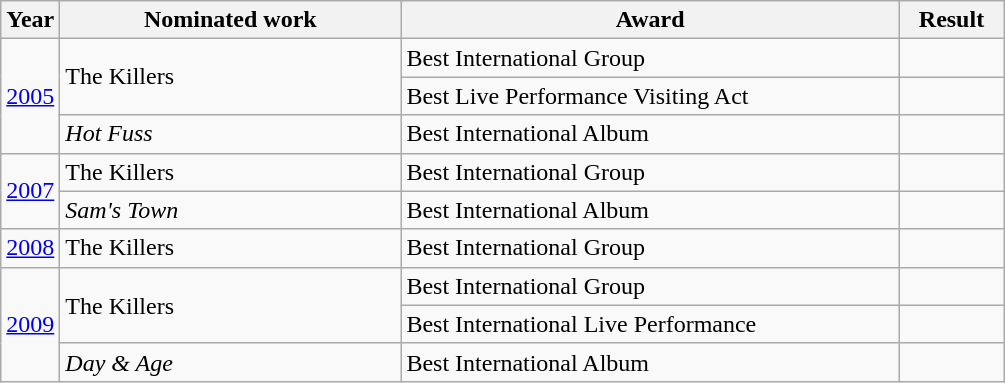<table class="wikitable">
<tr>
<th>Year</th>
<th width="220">Nominated work</th>
<th width="325">Award</th>
<th width="62">Result</th>
</tr>
<tr>
<td rowspan="3"><a href='#'>2005</a></td>
<td rowspan="2">The Killers</td>
<td>Best International Group</td>
<td></td>
</tr>
<tr>
<td>Best Live Performance Visiting Act</td>
<td></td>
</tr>
<tr>
<td><em>Hot Fuss</em></td>
<td>Best International Album</td>
<td></td>
</tr>
<tr>
<td rowspan="2"><a href='#'>2007</a></td>
<td>The Killers</td>
<td>Best International Group</td>
<td></td>
</tr>
<tr>
<td><em>Sam's Town</em></td>
<td>Best International Album</td>
<td></td>
</tr>
<tr>
<td rowspan="1"><a href='#'>2008</a></td>
<td rowspan="1">The Killers</td>
<td>Best International Group</td>
<td></td>
</tr>
<tr>
<td rowspan="3"><a href='#'>2009</a></td>
<td rowspan="2">The Killers</td>
<td>Best International Group</td>
<td></td>
</tr>
<tr>
<td>Best International Live Performance</td>
<td></td>
</tr>
<tr>
<td><em>Day & Age</em></td>
<td>Best International Album</td>
<td></td>
</tr>
</table>
